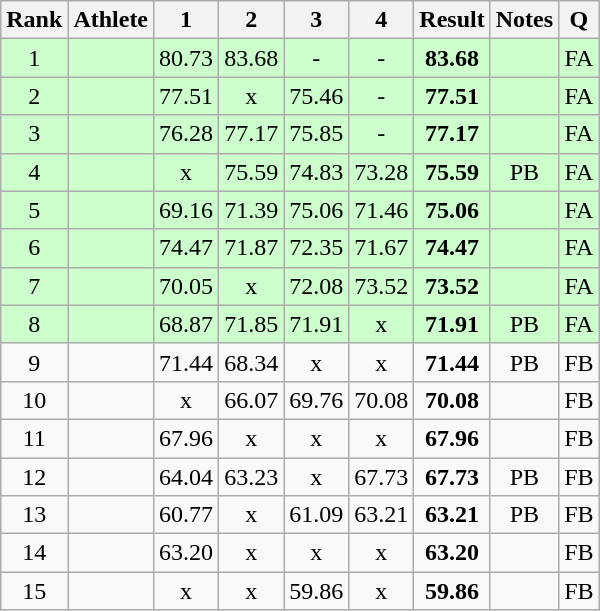<table class="wikitable sortable" style="text-align:center">
<tr>
<th>Rank</th>
<th>Athlete</th>
<th>1</th>
<th>2</th>
<th>3</th>
<th>4</th>
<th>Result</th>
<th>Notes</th>
<th>Q</th>
</tr>
<tr bgcolor=ccffcc>
<td>1</td>
<td align=left></td>
<td>80.73</td>
<td>83.68</td>
<td>-</td>
<td>-</td>
<td><strong>83.68</strong></td>
<td></td>
<td>FA</td>
</tr>
<tr bgcolor=ccffcc>
<td>2</td>
<td align=left></td>
<td>77.51</td>
<td>x</td>
<td>75.46</td>
<td>-</td>
<td><strong>77.51</strong></td>
<td></td>
<td>FA</td>
</tr>
<tr bgcolor=ccffcc>
<td>3</td>
<td align=left></td>
<td>76.28</td>
<td>77.17</td>
<td>75.85</td>
<td>-</td>
<td><strong>77.17</strong></td>
<td></td>
<td>FA</td>
</tr>
<tr bgcolor=ccffcc>
<td>4</td>
<td align=left></td>
<td>x</td>
<td>75.59</td>
<td>74.83</td>
<td>73.28</td>
<td><strong>75.59</strong></td>
<td>PB</td>
<td>FA</td>
</tr>
<tr bgcolor=ccffcc>
<td>5</td>
<td align=left></td>
<td>69.16</td>
<td>71.39</td>
<td>75.06</td>
<td>71.46</td>
<td><strong>75.06</strong></td>
<td></td>
<td>FA</td>
</tr>
<tr bgcolor=ccffcc>
<td>6</td>
<td align=left></td>
<td>74.47</td>
<td>71.87</td>
<td>72.35</td>
<td>71.67</td>
<td><strong>74.47</strong></td>
<td></td>
<td>FA</td>
</tr>
<tr bgcolor=ccffcc>
<td>7</td>
<td align=left></td>
<td>70.05</td>
<td>x</td>
<td>72.08</td>
<td>73.52</td>
<td><strong>73.52</strong></td>
<td></td>
<td>FA</td>
</tr>
<tr bgcolor=ccffcc>
<td>8</td>
<td align=left></td>
<td>68.87</td>
<td>71.85</td>
<td>71.91</td>
<td>x</td>
<td><strong>71.91</strong></td>
<td>PB</td>
<td>FA</td>
</tr>
<tr>
<td>9</td>
<td align=left></td>
<td>71.44</td>
<td>68.34</td>
<td>x</td>
<td>x</td>
<td><strong>71.44</strong></td>
<td>PB</td>
<td>FB</td>
</tr>
<tr>
<td>10</td>
<td align=left></td>
<td>x</td>
<td>66.07</td>
<td>69.76</td>
<td>70.08</td>
<td><strong>70.08</strong></td>
<td></td>
<td>FB</td>
</tr>
<tr>
<td>11</td>
<td align=left></td>
<td>67.96</td>
<td>x</td>
<td>x</td>
<td>x</td>
<td><strong>67.96</strong></td>
<td></td>
<td>FB</td>
</tr>
<tr>
<td>12</td>
<td align=left></td>
<td>64.04</td>
<td>63.23</td>
<td>x</td>
<td>67.73</td>
<td><strong>67.73</strong></td>
<td>PB</td>
<td>FB</td>
</tr>
<tr>
<td>13</td>
<td align=left></td>
<td>60.77</td>
<td>x</td>
<td>61.09</td>
<td>63.21</td>
<td><strong>63.21</strong></td>
<td>PB</td>
<td>FB</td>
</tr>
<tr>
<td>14</td>
<td align=left></td>
<td>63.20</td>
<td>x</td>
<td>x</td>
<td>x</td>
<td><strong>63.20</strong></td>
<td></td>
<td>FB</td>
</tr>
<tr>
<td>15</td>
<td align=left></td>
<td>x</td>
<td>x</td>
<td>59.86</td>
<td>x</td>
<td><strong>59.86</strong></td>
<td></td>
<td>FB</td>
</tr>
</table>
